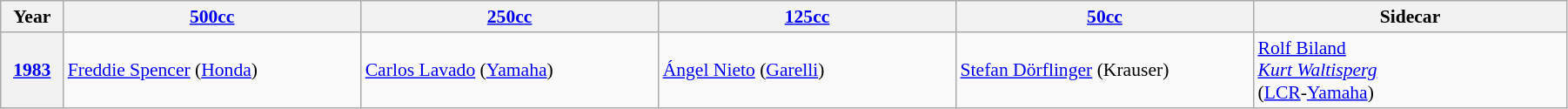<table class="wikitable" width="95%" style="font-size:90%">
<tr>
<th width=4%>Year</th>
<th width=19%><a href='#'>500cc</a></th>
<th width=19%><a href='#'>250cc</a></th>
<th width=19%><a href='#'>125cc</a></th>
<th width=19%><a href='#'>50cc</a></th>
<th width=20%>Sidecar</th>
</tr>
<tr>
<th><a href='#'>1983</a></th>
<td> <a href='#'>Freddie Spencer</a> (<a href='#'>Honda</a>)</td>
<td> <a href='#'>Carlos Lavado</a> (<a href='#'>Yamaha</a>)</td>
<td> <a href='#'>Ángel Nieto</a> (<a href='#'>Garelli</a>)</td>
<td> <a href='#'>Stefan Dörflinger</a> (Krauser)</td>
<td> <a href='#'>Rolf Biland</a><br> <em><a href='#'>Kurt Waltisperg</a></em><br>(<a href='#'>LCR</a>-<a href='#'>Yamaha</a>)</td>
</tr>
</table>
